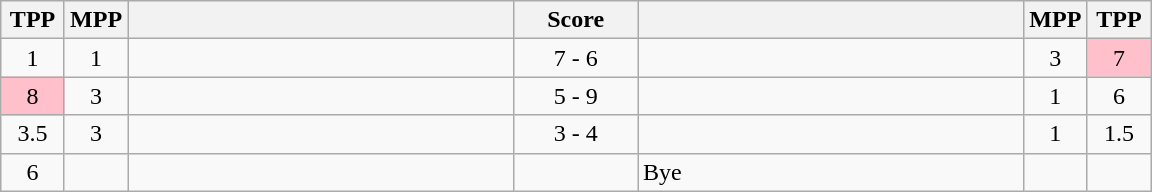<table class="wikitable" style="text-align: center;" |>
<tr>
<th width="35">TPP</th>
<th width="35">MPP</th>
<th width="250"></th>
<th width="75">Score</th>
<th width="250"></th>
<th width="35">MPP</th>
<th width="35">TPP</th>
</tr>
<tr>
<td>1</td>
<td>1</td>
<td style="text-align:left;"><strong></strong></td>
<td>7 - 6</td>
<td style="text-align:left;"></td>
<td>3</td>
<td bgcolor=pink>7</td>
</tr>
<tr>
<td bgcolor=pink>8</td>
<td>3</td>
<td style="text-align:left;"></td>
<td>5 - 9</td>
<td style="text-align:left;"><strong></strong></td>
<td>1</td>
<td>6</td>
</tr>
<tr>
<td>3.5</td>
<td>3</td>
<td style="text-align:left;"></td>
<td>3 - 4</td>
<td style="text-align:left;"><strong></strong></td>
<td>1</td>
<td>1.5</td>
</tr>
<tr>
<td>6</td>
<td></td>
<td style="text-align:left;"><strong></strong></td>
<td></td>
<td style="text-align:left;">Bye</td>
<td></td>
<td></td>
</tr>
</table>
